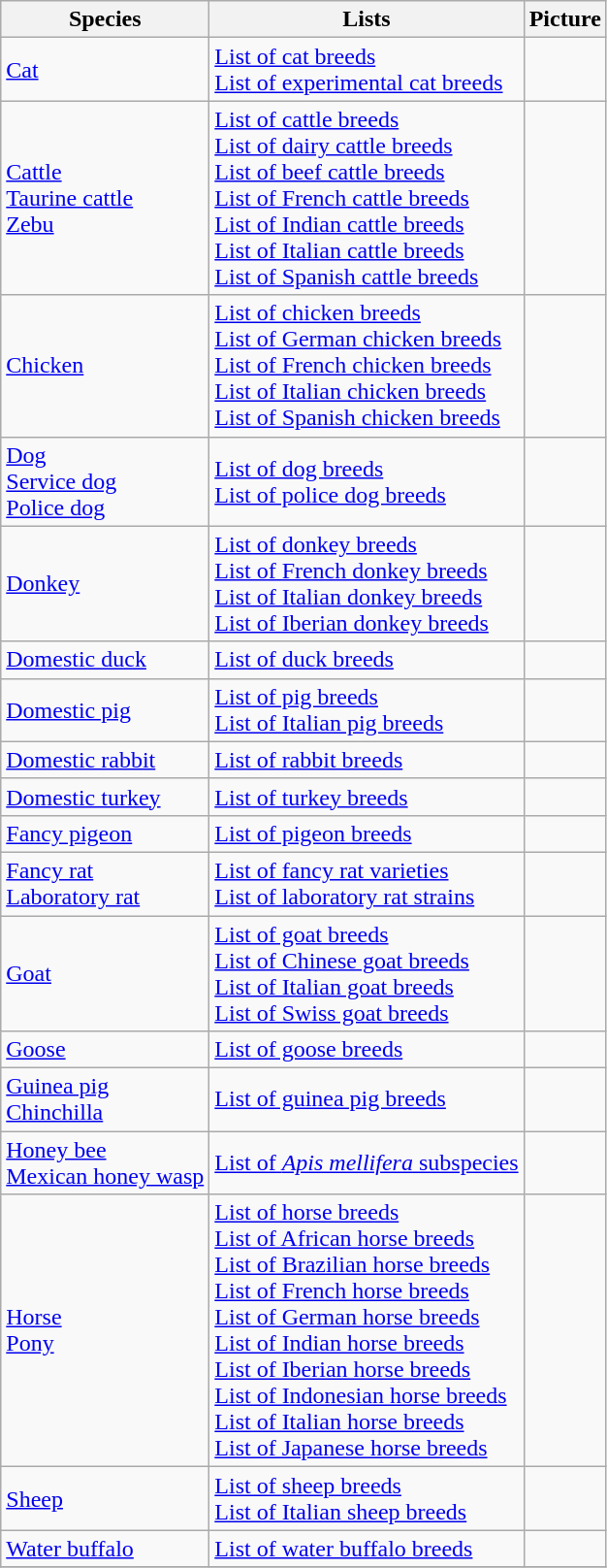<table class="wikitable sortable">
<tr>
<th>Species</th>
<th>Lists</th>
<th>Picture</th>
</tr>
<tr>
<td><a href='#'>Cat</a></td>
<td><a href='#'>List of cat breeds</a><br><a href='#'>List of experimental cat breeds</a></td>
<td></td>
</tr>
<tr>
<td><a href='#'>Cattle</a><br><a href='#'>Taurine cattle</a><br><a href='#'>Zebu</a></td>
<td><a href='#'>List of cattle breeds</a><br><a href='#'>List of dairy cattle breeds</a><br><a href='#'>List of beef cattle breeds</a><br><a href='#'>List of French cattle breeds</a><br><a href='#'>List of Indian cattle breeds</a><br><a href='#'>List of Italian cattle breeds</a><br><a href='#'>List of Spanish cattle breeds</a></td>
<td></td>
</tr>
<tr>
<td><a href='#'>Chicken</a></td>
<td><a href='#'>List of chicken breeds</a><br><a href='#'>List of German chicken breeds</a><br><a href='#'>List of French chicken breeds</a><br><a href='#'>List of Italian chicken breeds</a><br><a href='#'>List of Spanish chicken breeds</a></td>
<td></td>
</tr>
<tr>
<td><a href='#'>Dog</a><br><a href='#'>Service dog</a><br><a href='#'>Police dog</a></td>
<td><a href='#'>List of dog breeds</a><br><a href='#'>List of police dog breeds</a></td>
<td></td>
</tr>
<tr>
<td><a href='#'>Donkey</a></td>
<td><a href='#'>List of donkey breeds</a><br><a href='#'>List of French donkey breeds</a><br><a href='#'>List of Italian donkey breeds</a><br><a href='#'>List of Iberian donkey breeds</a></td>
<td></td>
</tr>
<tr>
<td><a href='#'>Domestic duck</a></td>
<td><a href='#'>List of duck breeds</a></td>
<td></td>
</tr>
<tr>
<td><a href='#'>Domestic pig</a></td>
<td><a href='#'>List of pig breeds</a><br><a href='#'>List of Italian pig breeds</a></td>
<td></td>
</tr>
<tr>
<td><a href='#'>Domestic rabbit</a></td>
<td><a href='#'>List of rabbit breeds</a></td>
<td></td>
</tr>
<tr>
<td><a href='#'>Domestic turkey</a></td>
<td><a href='#'>List of turkey breeds</a></td>
<td></td>
</tr>
<tr>
<td><a href='#'>Fancy pigeon</a></td>
<td><a href='#'>List of pigeon breeds</a></td>
<td></td>
</tr>
<tr>
<td><a href='#'>Fancy rat</a><br><a href='#'>Laboratory rat</a></td>
<td><a href='#'>List of fancy rat varieties</a><br><a href='#'>List of laboratory rat strains</a></td>
<td></td>
</tr>
<tr>
<td><a href='#'>Goat</a></td>
<td><a href='#'>List of goat breeds</a><br><a href='#'>List of Chinese goat breeds</a><br><a href='#'>List of Italian goat breeds</a><br><a href='#'>List of Swiss goat breeds</a></td>
<td></td>
</tr>
<tr>
<td><a href='#'>Goose</a></td>
<td><a href='#'>List of goose breeds</a></td>
<td></td>
</tr>
<tr>
<td><a href='#'>Guinea pig</a><br><a href='#'>Chinchilla</a></td>
<td><a href='#'>List of guinea pig breeds</a></td>
<td></td>
</tr>
<tr>
<td><a href='#'>Honey bee</a><br><a href='#'>Mexican honey wasp</a></td>
<td><a href='#'>List of <em>Apis mellifera</em> subspecies</a></td>
<td></td>
</tr>
<tr>
<td><a href='#'>Horse</a><br><a href='#'>Pony</a></td>
<td><a href='#'>List of horse breeds</a><br><a href='#'>List of African horse breeds</a><br><a href='#'>List of Brazilian horse breeds</a><br><a href='#'>List of French horse breeds</a><br><a href='#'>List of German horse breeds</a><br><a href='#'>List of Indian horse breeds</a><br><a href='#'>List of Iberian horse breeds</a><br><a href='#'>List of Indonesian horse breeds</a><br><a href='#'>List of Italian horse breeds</a><br><a href='#'>List of Japanese horse breeds</a></td>
<td></td>
</tr>
<tr>
<td><a href='#'>Sheep</a></td>
<td><a href='#'>List of sheep breeds</a><br><a href='#'>List of Italian sheep breeds</a></td>
<td></td>
</tr>
<tr>
<td><a href='#'>Water buffalo</a></td>
<td><a href='#'>List of water buffalo breeds</a></td>
<td></td>
</tr>
<tr>
</tr>
</table>
